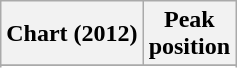<table class="wikitable sortable plainrowheaders">
<tr>
<th>Chart (2012)</th>
<th>Peak<br>position</th>
</tr>
<tr>
</tr>
<tr>
</tr>
<tr>
</tr>
<tr>
</tr>
<tr>
</tr>
<tr>
</tr>
<tr>
</tr>
<tr>
</tr>
<tr>
</tr>
<tr>
</tr>
<tr>
</tr>
<tr>
</tr>
<tr>
</tr>
<tr>
</tr>
<tr>
</tr>
<tr>
</tr>
<tr>
</tr>
</table>
